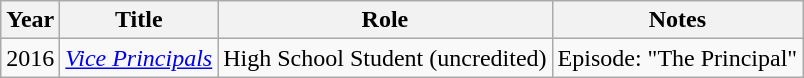<table class="wikitable sortable mw-collapsible">
<tr>
<th>Year</th>
<th>Title</th>
<th>Role</th>
<th>Notes</th>
</tr>
<tr>
<td>2016</td>
<td><em><a href='#'>Vice Principals</a></em></td>
<td>High School Student (uncredited)</td>
<td>Episode: "The Principal"</td>
</tr>
</table>
